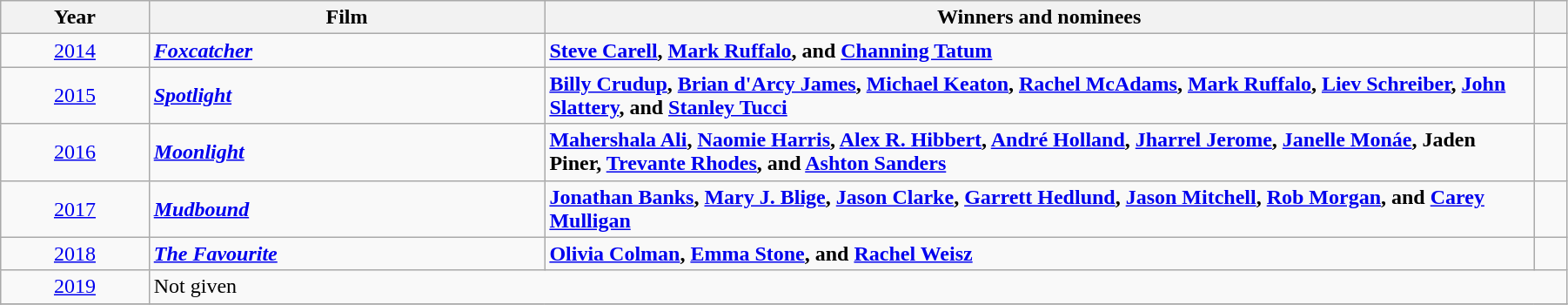<table class="wikitable" width="95%" cellpadding="5">
<tr>
<th width="9%"><strong>Year</strong></th>
<th width="24%"><strong>Film</strong></th>
<th width="60%"><strong>Winners and nominees</strong></th>
<th width="2%"><strong></strong></th>
</tr>
<tr>
<td style="text-align:center;"><a href='#'>2014</a></td>
<td><strong><em><a href='#'>Foxcatcher</a></em></strong></td>
<td><strong><a href='#'>Steve Carell</a>, <a href='#'>Mark Ruffalo</a>, and <a href='#'>Channing Tatum</a></strong></td>
<td style="text-align:center;"></td>
</tr>
<tr>
<td style="text-align:center;"><a href='#'>2015</a></td>
<td><strong><em><a href='#'>Spotlight</a></em></strong></td>
<td><strong><a href='#'>Billy Crudup</a>, <a href='#'>Brian d'Arcy James</a>, <a href='#'>Michael Keaton</a>, <a href='#'>Rachel McAdams</a>, <a href='#'>Mark Ruffalo</a>, <a href='#'>Liev Schreiber</a>, <a href='#'>John Slattery</a>, and <a href='#'>Stanley Tucci</a></strong></td>
<td style="text-align:center;"></td>
</tr>
<tr>
<td style="text-align:center;"><a href='#'>2016</a></td>
<td><strong><em><a href='#'>Moonlight</a></em></strong></td>
<td><strong><a href='#'>Mahershala Ali</a>, <a href='#'>Naomie Harris</a>, <a href='#'>Alex R. Hibbert</a>, <a href='#'>André Holland</a>, <a href='#'>Jharrel Jerome</a>, <a href='#'>Janelle Monáe</a>, Jaden Piner, <a href='#'>Trevante Rhodes</a>, and <a href='#'>Ashton Sanders</a></strong></td>
<td style="text-align:center;"></td>
</tr>
<tr>
<td style="text-align:center;"><a href='#'>2017</a></td>
<td><strong><em><a href='#'>Mudbound</a></em></strong></td>
<td><strong><a href='#'>Jonathan Banks</a>, <a href='#'>Mary J. Blige</a>, <a href='#'>Jason Clarke</a>, <a href='#'>Garrett Hedlund</a>, <a href='#'>Jason Mitchell</a>, <a href='#'>Rob Morgan</a>, and <a href='#'>Carey Mulligan</a></strong></td>
<td style="text-align:center;"></td>
</tr>
<tr>
<td style="text-align:center;"><a href='#'>2018</a></td>
<td><strong><em><a href='#'>The Favourite</a></em></strong></td>
<td><strong><a href='#'>Olivia Colman</a>, <a href='#'>Emma Stone</a>, and <a href='#'>Rachel Weisz</a></strong></td>
<td style="text-align:center;"></td>
</tr>
<tr>
<td style="text-align:center;"><a href='#'>2019</a></td>
<td colspan="3">Not given</td>
</tr>
<tr>
</tr>
</table>
